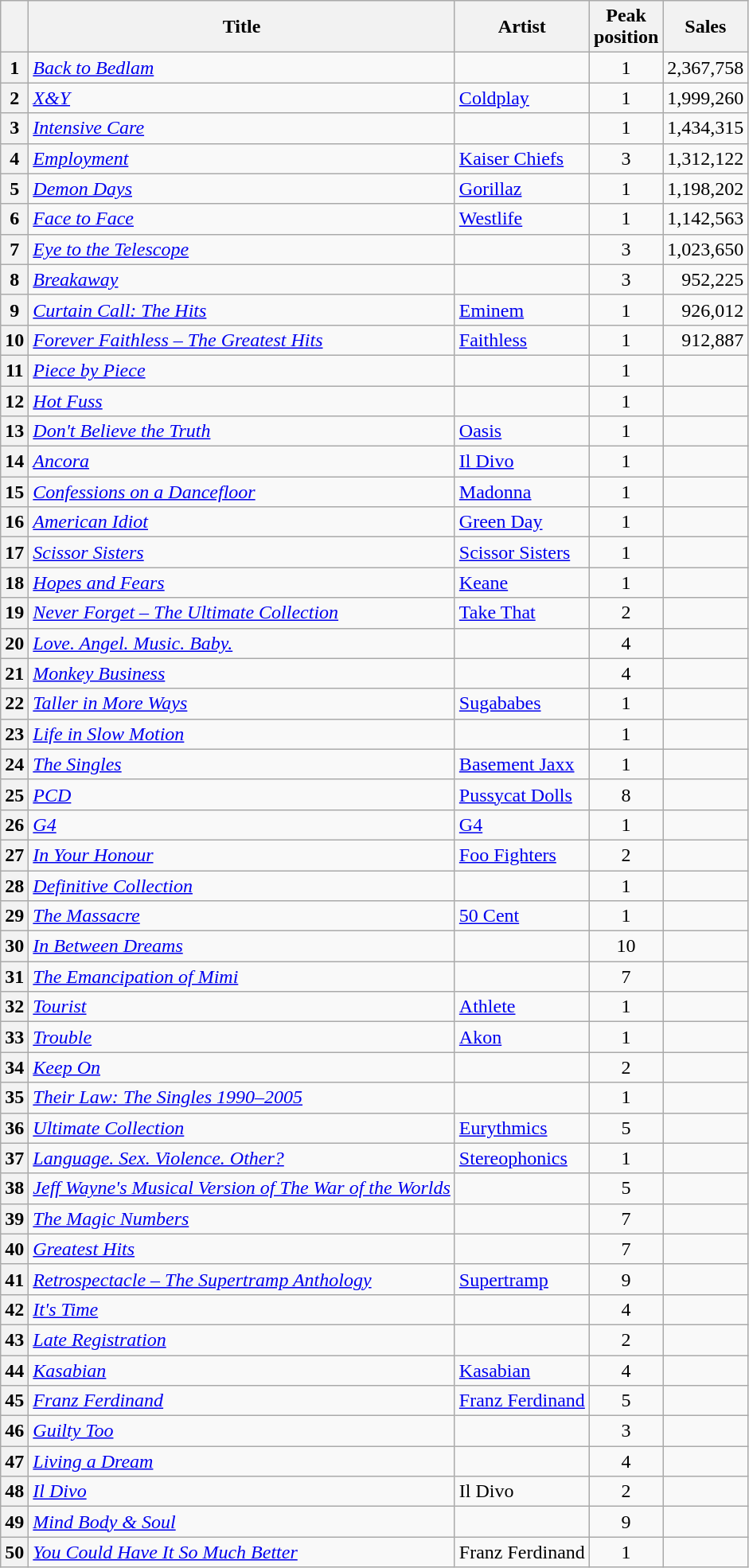<table class="wikitable sortable plainrowheaders">
<tr>
<th scope=col></th>
<th scope=col>Title</th>
<th scope=col>Artist</th>
<th scope=col>Peak<br>position</th>
<th scope=col>Sales</th>
</tr>
<tr>
<th scope=row style="text-align:center;">1</th>
<td><em><a href='#'>Back to Bedlam</a></em></td>
<td></td>
<td align="center">1</td>
<td align="right">2,367,758</td>
</tr>
<tr>
<th scope=row style="text-align:center;">2</th>
<td><em><a href='#'>X&Y</a></em></td>
<td><a href='#'>Coldplay</a></td>
<td align="center">1</td>
<td align="right">1,999,260</td>
</tr>
<tr>
<th scope=row style="text-align:center;">3</th>
<td><em><a href='#'>Intensive Care</a></em></td>
<td></td>
<td align="center">1</td>
<td align="right">1,434,315</td>
</tr>
<tr>
<th scope=row style="text-align:center;">4</th>
<td><em><a href='#'>Employment</a></em></td>
<td><a href='#'>Kaiser Chiefs</a></td>
<td align="center">3</td>
<td align="right">1,312,122</td>
</tr>
<tr>
<th scope=row style="text-align:center;">5</th>
<td><em><a href='#'>Demon Days</a></em></td>
<td><a href='#'>Gorillaz</a></td>
<td align="center">1</td>
<td align="right">1,198,202</td>
</tr>
<tr>
<th scope=row style="text-align:center;">6</th>
<td><em><a href='#'>Face to Face</a></em></td>
<td><a href='#'>Westlife</a></td>
<td align="center">1</td>
<td align="right">1,142,563</td>
</tr>
<tr>
<th scope=row style="text-align:center;">7</th>
<td><em><a href='#'>Eye to the Telescope</a></em></td>
<td></td>
<td align="center">3</td>
<td align="right">1,023,650</td>
</tr>
<tr>
<th scope=row style="text-align:center;">8</th>
<td><em><a href='#'>Breakaway</a></em></td>
<td></td>
<td align="center">3</td>
<td align="right">952,225</td>
</tr>
<tr>
<th scope=row style="text-align:center;">9</th>
<td><em><a href='#'>Curtain Call: The Hits</a></em></td>
<td><a href='#'>Eminem</a></td>
<td align="center">1</td>
<td align="right">926,012</td>
</tr>
<tr>
<th scope=row style="text-align:center;">10</th>
<td><em><a href='#'>Forever Faithless – The Greatest Hits</a></em></td>
<td><a href='#'>Faithless</a></td>
<td align="center">1</td>
<td align="right">912,887</td>
</tr>
<tr>
<th scope=row style="text-align:center;">11</th>
<td><em><a href='#'>Piece by Piece</a></em></td>
<td></td>
<td align="center">1</td>
<td></td>
</tr>
<tr>
<th scope=row style="text-align:center;">12</th>
<td><em><a href='#'>Hot Fuss</a></em></td>
<td></td>
<td align="center">1</td>
<td></td>
</tr>
<tr>
<th scope=row style="text-align:center;">13</th>
<td><em><a href='#'>Don't Believe the Truth</a></em></td>
<td><a href='#'>Oasis</a></td>
<td align="center">1</td>
<td></td>
</tr>
<tr>
<th scope=row style="text-align:center;">14</th>
<td><em><a href='#'>Ancora</a></em></td>
<td><a href='#'>Il Divo</a></td>
<td align="center">1</td>
<td></td>
</tr>
<tr>
<th scope=row style="text-align:center;">15</th>
<td><em><a href='#'>Confessions on a Dancefloor</a></em></td>
<td><a href='#'>Madonna</a></td>
<td align="center">1</td>
<td></td>
</tr>
<tr>
<th scope=row style="text-align:center;">16</th>
<td><em><a href='#'>American Idiot</a></em></td>
<td><a href='#'>Green Day</a></td>
<td align="center">1</td>
<td></td>
</tr>
<tr>
<th scope=row style="text-align:center;">17</th>
<td><em><a href='#'>Scissor Sisters</a></em></td>
<td><a href='#'>Scissor Sisters</a></td>
<td align="center">1</td>
<td></td>
</tr>
<tr>
<th scope=row style="text-align:center;">18</th>
<td><em><a href='#'>Hopes and Fears</a></em></td>
<td><a href='#'>Keane</a></td>
<td align="center">1</td>
<td></td>
</tr>
<tr>
<th scope=row style="text-align:center;">19</th>
<td><em><a href='#'>Never Forget – The Ultimate Collection</a></em></td>
<td><a href='#'>Take That</a></td>
<td align="center">2</td>
<td></td>
</tr>
<tr>
<th scope=row style="text-align:center;">20</th>
<td><em><a href='#'>Love. Angel. Music. Baby.</a></em></td>
<td></td>
<td align="center">4</td>
<td></td>
</tr>
<tr>
<th scope=row style="text-align:center;">21</th>
<td><em><a href='#'>Monkey Business</a></em></td>
<td></td>
<td align="center">4</td>
<td></td>
</tr>
<tr>
<th scope=row style="text-align:center;">22</th>
<td><em><a href='#'>Taller in More Ways</a></em></td>
<td><a href='#'>Sugababes</a></td>
<td align="center">1</td>
<td></td>
</tr>
<tr>
<th scope=row style="text-align:center;">23</th>
<td><em><a href='#'>Life in Slow Motion</a></em></td>
<td></td>
<td align="center">1</td>
<td></td>
</tr>
<tr>
<th scope=row style="text-align:center;">24</th>
<td><em><a href='#'>The Singles</a></em></td>
<td><a href='#'>Basement Jaxx</a></td>
<td align="center">1</td>
<td></td>
</tr>
<tr>
<th scope=row style="text-align:center;">25</th>
<td><em><a href='#'>PCD</a></em></td>
<td><a href='#'>Pussycat Dolls</a></td>
<td align="center">8</td>
<td></td>
</tr>
<tr>
<th scope=row style="text-align:center;">26</th>
<td><em><a href='#'>G4</a></em></td>
<td><a href='#'>G4</a></td>
<td align="center">1</td>
<td></td>
</tr>
<tr>
<th scope=row style="text-align:center;">27</th>
<td><em><a href='#'>In Your Honour</a></em></td>
<td><a href='#'>Foo Fighters</a></td>
<td align="center">2</td>
<td></td>
</tr>
<tr>
<th scope=row style="text-align:center;">28</th>
<td><em><a href='#'>Definitive Collection</a></em></td>
<td></td>
<td align="center">1</td>
<td></td>
</tr>
<tr>
<th scope=row style="text-align:center;">29</th>
<td><em><a href='#'>The Massacre</a></em></td>
<td><a href='#'>50 Cent</a></td>
<td align="center">1</td>
<td></td>
</tr>
<tr>
<th scope=row style="text-align:center;">30</th>
<td><em><a href='#'>In Between Dreams</a></em></td>
<td></td>
<td align="center">10</td>
<td></td>
</tr>
<tr>
<th scope=row style="text-align:center;">31</th>
<td><em><a href='#'>The Emancipation of Mimi</a></em></td>
<td></td>
<td align="center">7</td>
<td></td>
</tr>
<tr>
<th scope=row style="text-align:center;">32</th>
<td><em><a href='#'>Tourist</a></em></td>
<td><a href='#'>Athlete</a></td>
<td align="center">1</td>
<td></td>
</tr>
<tr>
<th scope=row style="text-align:center;">33</th>
<td><em><a href='#'>Trouble</a></em></td>
<td><a href='#'>Akon</a></td>
<td align="center">1</td>
<td></td>
</tr>
<tr>
<th scope=row style="text-align:center;">34</th>
<td><em><a href='#'>Keep On</a></em></td>
<td></td>
<td align="center">2</td>
<td></td>
</tr>
<tr>
<th scope=row style="text-align:center;">35</th>
<td><em><a href='#'>Their Law: The Singles 1990–2005</a></em></td>
<td></td>
<td align="center">1</td>
<td></td>
</tr>
<tr>
<th scope=row style="text-align:center;">36</th>
<td><em><a href='#'>Ultimate Collection</a></em></td>
<td><a href='#'>Eurythmics</a></td>
<td align="center">5</td>
<td></td>
</tr>
<tr>
<th scope=row style="text-align:center;">37</th>
<td><em><a href='#'>Language. Sex. Violence. Other?</a></em></td>
<td><a href='#'>Stereophonics</a></td>
<td align="center">1</td>
<td></td>
</tr>
<tr>
<th scope=row style="text-align:center;">38</th>
<td><em><a href='#'>Jeff Wayne's Musical Version of The War of the Worlds</a></em></td>
<td></td>
<td align="center">5</td>
<td></td>
</tr>
<tr>
<th scope=row style="text-align:center;">39</th>
<td><em><a href='#'>The Magic Numbers</a></em></td>
<td></td>
<td align="center">7</td>
<td></td>
</tr>
<tr>
<th scope=row style="text-align:center;">40</th>
<td><em><a href='#'>Greatest Hits</a></em></td>
<td></td>
<td align="center">7</td>
<td></td>
</tr>
<tr>
<th scope=row style="text-align:center;">41</th>
<td><em><a href='#'>Retrospectacle – The Supertramp Anthology</a></em></td>
<td><a href='#'>Supertramp</a></td>
<td align="center">9</td>
<td></td>
</tr>
<tr>
<th scope=row style="text-align:center;">42</th>
<td><em><a href='#'>It's Time</a></em></td>
<td></td>
<td align="center">4</td>
<td></td>
</tr>
<tr>
<th scope=row style="text-align:center;">43</th>
<td><em><a href='#'>Late Registration</a></em></td>
<td></td>
<td align="center">2</td>
<td></td>
</tr>
<tr>
<th scope=row style="text-align:center;">44</th>
<td><em><a href='#'>Kasabian</a></em></td>
<td><a href='#'>Kasabian</a></td>
<td align="center">4</td>
<td></td>
</tr>
<tr>
<th scope=row style="text-align:center;">45</th>
<td><em><a href='#'>Franz Ferdinand</a></em></td>
<td><a href='#'>Franz Ferdinand</a></td>
<td align="center">5</td>
<td></td>
</tr>
<tr>
<th scope=row style="text-align:center;">46</th>
<td><em><a href='#'>Guilty Too</a></em></td>
<td></td>
<td align="center">3</td>
<td></td>
</tr>
<tr>
<th scope=row style="text-align:center;">47</th>
<td><em><a href='#'>Living a Dream</a></em></td>
<td></td>
<td align="center">4</td>
<td></td>
</tr>
<tr>
<th scope=row style="text-align:center;">48</th>
<td><em><a href='#'>Il Divo</a></em></td>
<td>Il Divo</td>
<td align="center">2</td>
<td></td>
</tr>
<tr>
<th scope=row style="text-align:center;">49</th>
<td><em><a href='#'>Mind Body & Soul</a></em></td>
<td></td>
<td align="center">9</td>
<td></td>
</tr>
<tr>
<th scope=row style="text-align:center;">50</th>
<td><em><a href='#'>You Could Have It So Much Better</a></em></td>
<td>Franz Ferdinand</td>
<td align="center">1</td>
<td></td>
</tr>
</table>
